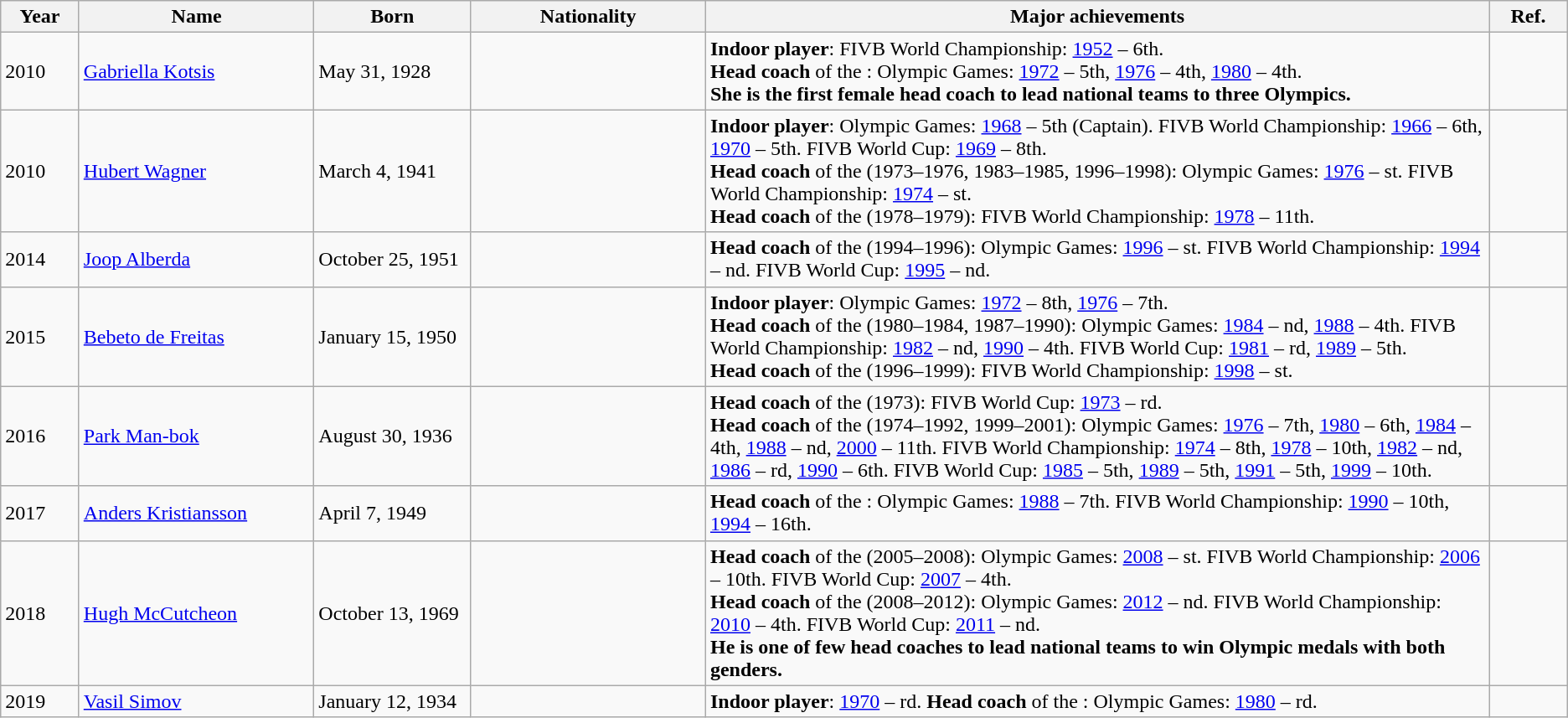<table class="wikitable">
<tr>
<th style="width: 5%;">Year</th>
<th style="width: 15%;">Name</th>
<th style="width: 10%;">Born</th>
<th style="width: 15%;">Nationality</th>
<th style="width: 50%;">Major achievements</th>
<th style="width: 5%;">Ref.</th>
</tr>
<tr>
<td>2010</td>
<td><a href='#'>Gabriella Kotsis</a></td>
<td>May 31, 1928</td>
<td></td>
<td><strong>Indoor player</strong>: FIVB World Championship: <a href='#'>1952</a> – 6th.<br><strong>Head coach</strong> of the : Olympic Games: <a href='#'>1972</a> – 5th, <a href='#'>1976</a> – 4th, <a href='#'>1980</a> – 4th.<br><strong>She is the first female head coach to lead national teams to three Olympics.</strong></td>
<td></td>
</tr>
<tr>
<td>2010</td>
<td><a href='#'>Hubert Wagner</a></td>
<td>March 4, 1941</td>
<td></td>
<td><strong>Indoor player</strong>: Olympic Games: <a href='#'>1968</a> – 5th (Captain). FIVB World Championship: <a href='#'>1966</a> – 6th, <a href='#'>1970</a> – 5th. FIVB World Cup: <a href='#'>1969</a> – 8th.<br><strong>Head coach</strong> of the  (1973–1976, 1983–1985, 1996–1998): Olympic Games: <a href='#'>1976</a> – st. FIVB World Championship: <a href='#'>1974</a> – st.<br><strong>Head coach</strong> of the  (1978–1979): FIVB World Championship: <a href='#'>1978</a> – 11th.</td>
<td></td>
</tr>
<tr>
<td>2014</td>
<td><a href='#'>Joop Alberda</a></td>
<td>October 25, 1951</td>
<td></td>
<td><strong>Head coach</strong> of the  (1994–1996): Olympic Games: <a href='#'>1996</a> – st. FIVB World Championship: <a href='#'>1994</a> – nd. FIVB World Cup: <a href='#'>1995</a> – nd.</td>
<td></td>
</tr>
<tr>
<td>2015</td>
<td><a href='#'>Bebeto de Freitas</a></td>
<td>January 15, 1950</td>
<td></td>
<td><strong>Indoor player</strong>: Olympic Games: <a href='#'>1972</a> – 8th, <a href='#'>1976</a> – 7th.<br><strong>Head coach</strong> of the  (1980–1984, 1987–1990): Olympic Games: <a href='#'>1984</a> – nd, <a href='#'>1988</a> – 4th. FIVB World Championship: <a href='#'>1982</a> – nd, <a href='#'>1990</a> – 4th. FIVB World Cup: <a href='#'>1981</a> – rd, <a href='#'>1989</a> – 5th.<br><strong>Head coach</strong> of the  (1996–1999): FIVB World Championship: <a href='#'>1998</a> – st.</td>
<td></td>
</tr>
<tr>
<td>2016</td>
<td><a href='#'>Park Man-bok</a></td>
<td>August 30, 1936</td>
<td></td>
<td><strong>Head coach</strong> of the  (1973): FIVB World Cup: <a href='#'>1973</a> – rd.<br><strong>Head coach</strong> of the  (1974–1992, 1999–2001): Olympic Games: <a href='#'>1976</a> – 7th, <a href='#'>1980</a> – 6th, <a href='#'>1984</a> – 4th, <a href='#'>1988</a> – nd, <a href='#'>2000</a> – 11th. FIVB World Championship: <a href='#'>1974</a> – 8th, <a href='#'>1978</a> – 10th, <a href='#'>1982</a> – nd, <a href='#'>1986</a> – rd, <a href='#'>1990</a> – 6th. FIVB World Cup: <a href='#'>1985</a> – 5th, <a href='#'>1989</a> – 5th, <a href='#'>1991</a> – 5th, <a href='#'>1999</a> – 10th.</td>
<td></td>
</tr>
<tr>
<td>2017</td>
<td><a href='#'>Anders Kristiansson</a></td>
<td>April 7, 1949</td>
<td></td>
<td><strong>Head coach</strong> of the : Olympic Games: <a href='#'>1988</a> – 7th. FIVB World Championship: <a href='#'>1990</a> – 10th, <a href='#'>1994</a> – 16th.</td>
<td></td>
</tr>
<tr>
<td>2018</td>
<td><a href='#'>Hugh McCutcheon</a></td>
<td>October 13, 1969</td>
<td></td>
<td><strong>Head coach</strong> of the  (2005–2008): Olympic Games: <a href='#'>2008</a> – st. FIVB World Championship: <a href='#'>2006</a> – 10th. FIVB World Cup: <a href='#'>2007</a> – 4th.<br><strong>Head coach</strong> of the  (2008–2012): Olympic Games: <a href='#'>2012</a> – nd. FIVB World Championship: <a href='#'>2010</a> – 4th. FIVB World Cup: <a href='#'>2011</a> – nd.<br><strong>He is one of few head coaches to lead national teams to win Olympic medals with both genders.</strong></td>
<td></td>
</tr>
<tr>
<td>2019</td>
<td><a href='#'>Vasil Simov</a></td>
<td>January 12, 1934</td>
<td></td>
<td><strong>Indoor player</strong>:  <a href='#'>1970</a> – rd. <strong>Head coach</strong> of the  : Olympic Games: <a href='#'>1980</a> – rd.</td>
</tr>
</table>
